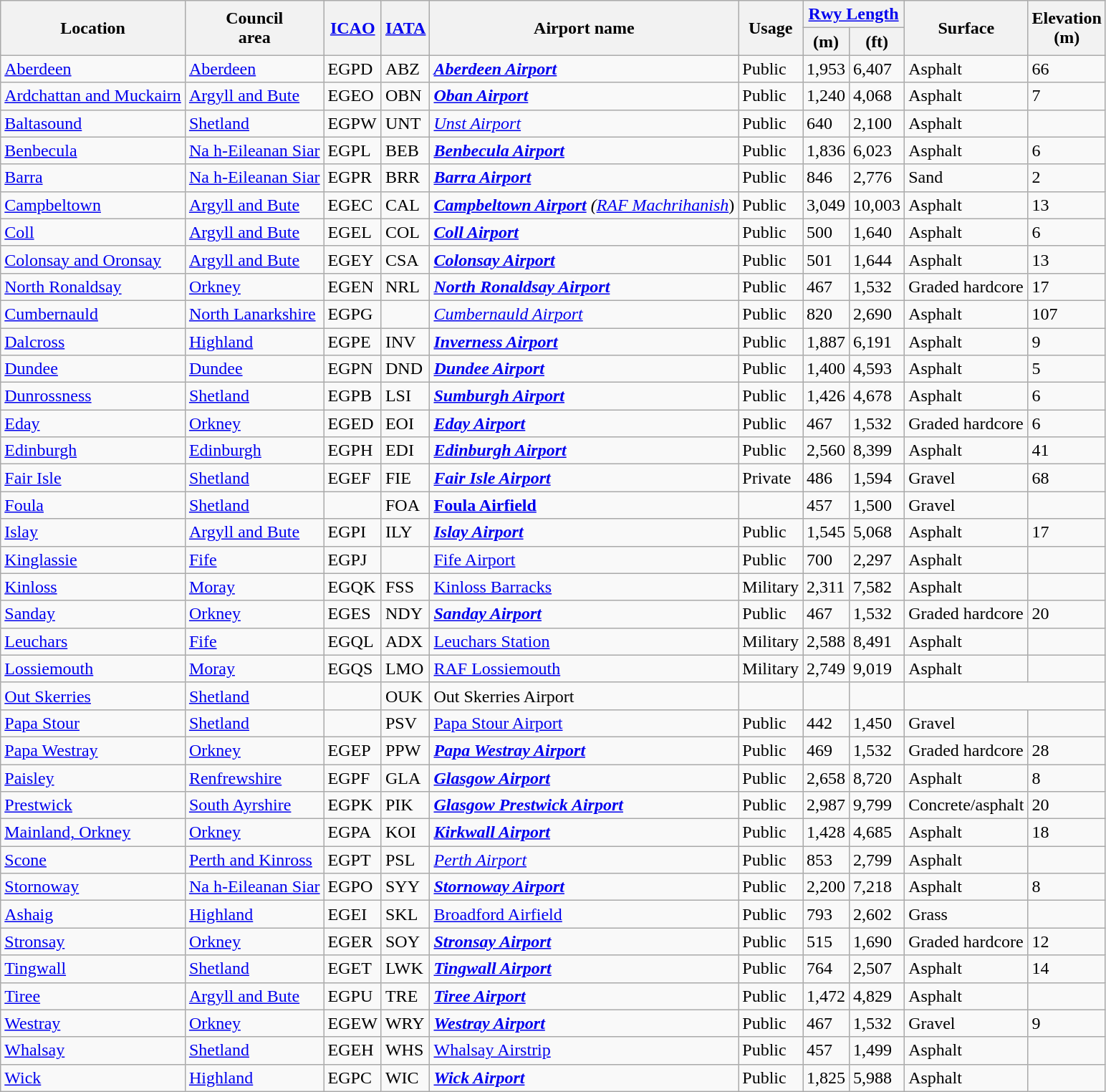<table class="wikitable sortable">
<tr>
<th rowspan=2>Location</th>
<th rowspan=2>Council<br>area</th>
<th rowspan=2><a href='#'>ICAO</a></th>
<th rowspan=2><a href='#'>IATA</a></th>
<th rowspan=2>Airport name</th>
<th rowspan=2>Usage</th>
<th colspan=2><a href='#'>Rwy Length</a></th>
<th rowspan=2>Surface</th>
<th rowspan=2>Elevation<br>(m)</th>
</tr>
<tr>
<th>(m)</th>
<th>(ft)</th>
</tr>
<tr valign=top>
<td><a href='#'>Aberdeen</a></td>
<td><a href='#'>Aberdeen</a></td>
<td>EGPD</td>
<td>ABZ</td>
<td><strong><em><a href='#'>Aberdeen Airport</a></em></strong></td>
<td>Public</td>
<td>1,953</td>
<td>6,407</td>
<td>Asphalt</td>
<td>66</td>
</tr>
<tr valign=top>
<td><a href='#'>Ardchattan and Muckairn</a></td>
<td><a href='#'>Argyll and Bute</a></td>
<td>EGEO</td>
<td>OBN</td>
<td><strong><em><a href='#'>Oban Airport</a></em></strong></td>
<td>Public</td>
<td>1,240</td>
<td>4,068</td>
<td>Asphalt</td>
<td>7</td>
</tr>
<tr valign=top>
<td><a href='#'>Baltasound</a></td>
<td><a href='#'>Shetland</a></td>
<td>EGPW</td>
<td>UNT</td>
<td><em><a href='#'>Unst Airport</a></em></td>
<td>Public</td>
<td>640</td>
<td>2,100</td>
<td>Asphalt</td>
<td></td>
</tr>
<tr valign=top>
<td><a href='#'>Benbecula</a></td>
<td><a href='#'>Na h-Eileanan Siar</a></td>
<td>EGPL</td>
<td>BEB</td>
<td><strong><em><a href='#'>Benbecula Airport</a></em></strong></td>
<td>Public</td>
<td>1,836</td>
<td>6,023</td>
<td>Asphalt</td>
<td>6</td>
</tr>
<tr valign=top>
<td><a href='#'>Barra</a></td>
<td><a href='#'>Na h-Eileanan Siar</a></td>
<td>EGPR</td>
<td>BRR</td>
<td><strong><em><a href='#'>Barra Airport</a></em></strong></td>
<td>Public</td>
<td>846</td>
<td>2,776</td>
<td>Sand</td>
<td>2</td>
</tr>
<tr valign=top>
<td><a href='#'>Campbeltown</a></td>
<td><a href='#'>Argyll and Bute</a></td>
<td>EGEC</td>
<td>CAL</td>
<td><strong><em><a href='#'>Campbeltown Airport</a></em></strong> <em>(<a href='#'>RAF Machrihanish</a></em>)</td>
<td>Public</td>
<td>3,049</td>
<td>10,003</td>
<td>Asphalt</td>
<td>13</td>
</tr>
<tr valign=top>
<td><a href='#'>Coll</a></td>
<td><a href='#'>Argyll and Bute</a></td>
<td>EGEL</td>
<td>COL</td>
<td><strong><em><a href='#'>Coll Airport</a></em></strong></td>
<td>Public</td>
<td>500</td>
<td>1,640</td>
<td>Asphalt</td>
<td>6</td>
</tr>
<tr valign=top>
<td><a href='#'>Colonsay and Oronsay</a></td>
<td><a href='#'>Argyll and Bute</a></td>
<td>EGEY</td>
<td>CSA</td>
<td><strong><em><a href='#'>Colonsay Airport</a></em></strong></td>
<td>Public</td>
<td>501</td>
<td>1,644</td>
<td>Asphalt</td>
<td>13</td>
</tr>
<tr valign=top>
<td><a href='#'>North Ronaldsay</a></td>
<td><a href='#'>Orkney</a></td>
<td>EGEN</td>
<td>NRL</td>
<td><strong><em><a href='#'>North Ronaldsay Airport</a></em></strong></td>
<td>Public</td>
<td>467</td>
<td>1,532</td>
<td>Graded hardcore</td>
<td>17</td>
</tr>
<tr valign=top>
<td><a href='#'>Cumbernauld</a></td>
<td><a href='#'>North Lanarkshire</a></td>
<td>EGPG</td>
<td> </td>
<td><em><a href='#'>Cumbernauld Airport</a></em></td>
<td>Public</td>
<td>820</td>
<td>2,690</td>
<td>Asphalt</td>
<td>107</td>
</tr>
<tr valign=top>
<td><a href='#'>Dalcross</a></td>
<td><a href='#'>Highland</a></td>
<td>EGPE</td>
<td>INV</td>
<td><strong><em><a href='#'>Inverness Airport</a></em></strong></td>
<td>Public</td>
<td>1,887</td>
<td>6,191</td>
<td>Asphalt</td>
<td>9</td>
</tr>
<tr valign=top>
<td><a href='#'>Dundee</a></td>
<td><a href='#'>Dundee</a></td>
<td>EGPN</td>
<td>DND</td>
<td><strong><em><a href='#'>Dundee Airport</a></em></strong></td>
<td>Public</td>
<td>1,400</td>
<td>4,593</td>
<td>Asphalt</td>
<td>5</td>
</tr>
<tr valign=top>
<td><a href='#'>Dunrossness</a></td>
<td><a href='#'>Shetland</a></td>
<td>EGPB</td>
<td>LSI</td>
<td><strong><em><a href='#'>Sumburgh Airport</a></em></strong></td>
<td>Public</td>
<td>1,426</td>
<td>4,678</td>
<td>Asphalt</td>
<td>6</td>
</tr>
<tr valign=top>
<td><a href='#'>Eday</a></td>
<td><a href='#'>Orkney</a></td>
<td>EGED</td>
<td>EOI</td>
<td><strong><em><a href='#'>Eday Airport</a></em></strong></td>
<td>Public</td>
<td>467</td>
<td>1,532</td>
<td>Graded hardcore</td>
<td>6</td>
</tr>
<tr valign=top>
<td><a href='#'>Edinburgh</a></td>
<td><a href='#'>Edinburgh</a></td>
<td>EGPH</td>
<td>EDI</td>
<td><strong><em><a href='#'>Edinburgh Airport</a></em></strong></td>
<td>Public</td>
<td>2,560</td>
<td>8,399</td>
<td>Asphalt</td>
<td>41</td>
</tr>
<tr valign=top>
<td><a href='#'>Fair Isle</a></td>
<td><a href='#'>Shetland</a></td>
<td>EGEF</td>
<td>FIE</td>
<td><strong><em><a href='#'>Fair Isle Airport</a></em></strong></td>
<td>Private</td>
<td>486</td>
<td>1,594</td>
<td>Gravel</td>
<td>68</td>
</tr>
<tr valign=top>
<td><a href='#'>Foula</a></td>
<td><a href='#'>Shetland</a></td>
<td></td>
<td>FOA</td>
<td><strong><a href='#'>Foula Airfield</a></strong></td>
<td></td>
<td>457</td>
<td>1,500</td>
<td>Gravel</td>
<td></td>
</tr>
<tr valign=top>
<td><a href='#'>Islay</a></td>
<td><a href='#'>Argyll and Bute</a></td>
<td>EGPI</td>
<td>ILY</td>
<td><strong><em><a href='#'>Islay Airport</a></em></strong></td>
<td>Public</td>
<td>1,545</td>
<td>5,068</td>
<td>Asphalt</td>
<td>17</td>
</tr>
<tr valign=top>
<td><a href='#'>Kinglassie</a></td>
<td><a href='#'>Fife</a></td>
<td>EGPJ</td>
<td> </td>
<td><a href='#'>Fife Airport</a></td>
<td>Public</td>
<td>700</td>
<td>2,297</td>
<td>Asphalt</td>
<td></td>
</tr>
<tr valign=top>
<td><a href='#'>Kinloss</a></td>
<td><a href='#'>Moray</a></td>
<td>EGQK</td>
<td>FSS</td>
<td><a href='#'>Kinloss Barracks</a></td>
<td>Military</td>
<td>2,311</td>
<td>7,582</td>
<td>Asphalt</td>
<td></td>
</tr>
<tr valign=top>
<td><a href='#'>Sanday</a></td>
<td><a href='#'>Orkney</a></td>
<td>EGES</td>
<td>NDY</td>
<td><strong><em><a href='#'>Sanday Airport</a></em></strong></td>
<td>Public</td>
<td>467</td>
<td>1,532</td>
<td>Graded hardcore</td>
<td>20</td>
</tr>
<tr valign=top>
<td><a href='#'>Leuchars</a></td>
<td><a href='#'>Fife</a></td>
<td>EGQL</td>
<td>ADX</td>
<td><a href='#'>Leuchars Station</a></td>
<td>Military</td>
<td>2,588</td>
<td>8,491</td>
<td>Asphalt</td>
<td></td>
</tr>
<tr valign=top>
<td><a href='#'>Lossiemouth</a></td>
<td><a href='#'>Moray</a></td>
<td>EGQS</td>
<td>LMO</td>
<td><a href='#'>RAF Lossiemouth</a></td>
<td>Military</td>
<td>2,749</td>
<td>9,019</td>
<td>Asphalt</td>
<td></td>
</tr>
<tr valign=top>
<td><a href='#'>Out Skerries</a></td>
<td><a href='#'>Shetland</a></td>
<td></td>
<td>OUK</td>
<td>Out Skerries Airport</td>
<td></td>
<td></td>
<td></td>
</tr>
<tr valign=top>
<td><a href='#'>Papa Stour</a></td>
<td><a href='#'>Shetland</a></td>
<td></td>
<td>PSV</td>
<td><a href='#'>Papa Stour Airport</a></td>
<td>Public</td>
<td>442</td>
<td>1,450</td>
<td>Gravel</td>
<td></td>
</tr>
<tr valign=top>
<td><a href='#'>Papa Westray</a></td>
<td><a href='#'>Orkney</a></td>
<td>EGEP</td>
<td>PPW</td>
<td><strong><em><a href='#'>Papa Westray Airport</a></em></strong></td>
<td>Public</td>
<td>469</td>
<td>1,532</td>
<td>Graded hardcore</td>
<td>28</td>
</tr>
<tr valign=top>
<td><a href='#'>Paisley</a></td>
<td><a href='#'>Renfrewshire</a></td>
<td>EGPF</td>
<td>GLA</td>
<td><strong><em><a href='#'>Glasgow Airport</a></em></strong></td>
<td>Public</td>
<td>2,658</td>
<td>8,720</td>
<td>Asphalt</td>
<td>8</td>
</tr>
<tr valign=top>
<td><a href='#'>Prestwick</a></td>
<td><a href='#'>South Ayrshire</a></td>
<td>EGPK</td>
<td>PIK</td>
<td><strong><em><a href='#'>Glasgow Prestwick Airport</a></em></strong></td>
<td>Public</td>
<td>2,987</td>
<td>9,799</td>
<td>Concrete/asphalt</td>
<td>20</td>
</tr>
<tr valign=top>
<td><a href='#'>Mainland, Orkney</a></td>
<td><a href='#'>Orkney</a></td>
<td>EGPA</td>
<td>KOI</td>
<td><strong><em><a href='#'>Kirkwall Airport</a></em></strong></td>
<td>Public</td>
<td>1,428</td>
<td>4,685</td>
<td>Asphalt</td>
<td>18</td>
</tr>
<tr valign=top>
<td><a href='#'>Scone</a></td>
<td><a href='#'>Perth and Kinross</a></td>
<td>EGPT</td>
<td>PSL</td>
<td><em><a href='#'>Perth Airport</a></em></td>
<td>Public</td>
<td>853</td>
<td>2,799</td>
<td>Asphalt</td>
<td></td>
</tr>
<tr valign=top>
<td><a href='#'>Stornoway</a></td>
<td><a href='#'>Na h-Eileanan Siar</a></td>
<td>EGPO</td>
<td>SYY</td>
<td><strong><em><a href='#'>Stornoway Airport</a></em></strong></td>
<td>Public</td>
<td>2,200</td>
<td>7,218</td>
<td>Asphalt</td>
<td>8</td>
</tr>
<tr valign=top>
<td><a href='#'>Ashaig</a></td>
<td><a href='#'>Highland</a></td>
<td>EGEI</td>
<td>SKL</td>
<td><a href='#'>Broadford Airfield</a></td>
<td>Public</td>
<td>793</td>
<td>2,602</td>
<td>Grass</td>
<td></td>
</tr>
<tr valign=top>
<td><a href='#'>Stronsay</a></td>
<td><a href='#'>Orkney</a></td>
<td>EGER</td>
<td>SOY</td>
<td><strong><em><a href='#'>Stronsay Airport</a></em></strong></td>
<td>Public</td>
<td>515</td>
<td>1,690</td>
<td>Graded hardcore</td>
<td>12</td>
</tr>
<tr valign=top>
<td><a href='#'>Tingwall</a></td>
<td><a href='#'>Shetland</a></td>
<td>EGET</td>
<td>LWK</td>
<td><strong><em><a href='#'>Tingwall Airport</a></em></strong></td>
<td>Public</td>
<td>764</td>
<td>2,507</td>
<td>Asphalt</td>
<td>14</td>
</tr>
<tr valign=top>
<td><a href='#'>Tiree</a></td>
<td><a href='#'>Argyll and Bute</a></td>
<td>EGPU</td>
<td>TRE</td>
<td><strong><em><a href='#'>Tiree Airport</a></em></strong></td>
<td>Public</td>
<td>1,472</td>
<td>4,829</td>
<td>Asphalt</td>
<td></td>
</tr>
<tr valign=top>
<td><a href='#'>Westray</a></td>
<td><a href='#'>Orkney</a></td>
<td>EGEW</td>
<td>WRY</td>
<td><strong><em><a href='#'>Westray Airport</a></em></strong></td>
<td>Public</td>
<td>467</td>
<td>1,532</td>
<td>Gravel</td>
<td>9</td>
</tr>
<tr valign=top>
<td><a href='#'>Whalsay</a></td>
<td><a href='#'>Shetland</a></td>
<td>EGEH</td>
<td>WHS</td>
<td><a href='#'>Whalsay Airstrip</a></td>
<td>Public</td>
<td>457</td>
<td>1,499</td>
<td>Asphalt</td>
<td></td>
</tr>
<tr valign=top>
<td><a href='#'>Wick</a></td>
<td><a href='#'>Highland</a></td>
<td>EGPC</td>
<td>WIC</td>
<td><strong><em><a href='#'>Wick Airport</a></em></strong></td>
<td>Public</td>
<td>1,825</td>
<td>5,988</td>
<td>Asphalt</td>
<td></td>
</tr>
</table>
